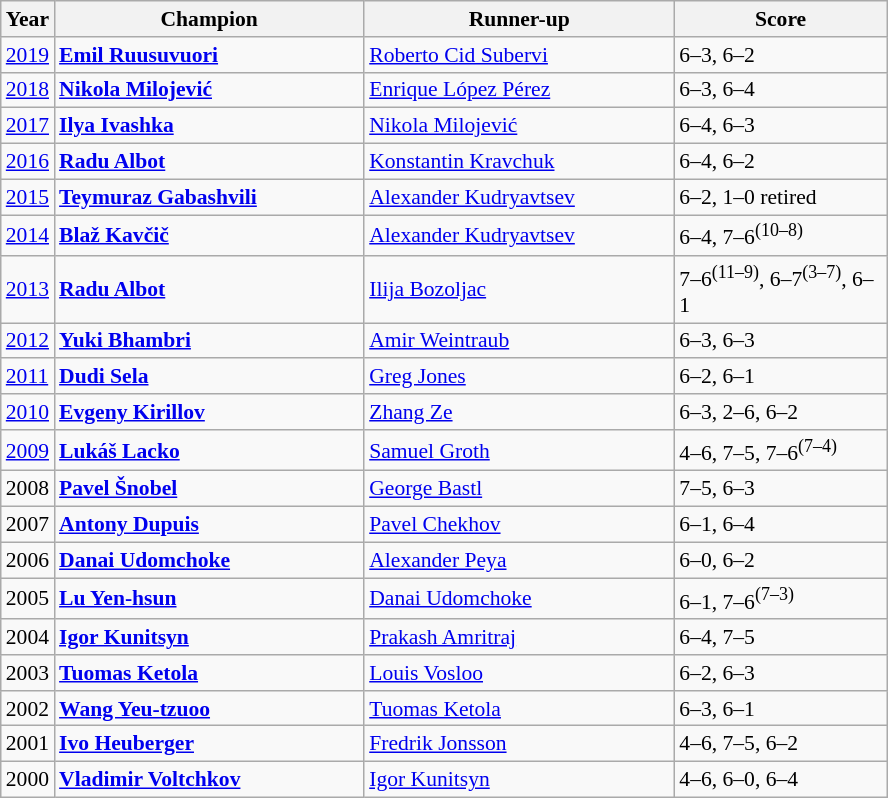<table class="wikitable" style="font-size:90%">
<tr>
<th>Year</th>
<th width="200">Champion</th>
<th width="200">Runner-up</th>
<th width="135">Score</th>
</tr>
<tr>
<td><a href='#'>2019</a></td>
<td> <strong><a href='#'>Emil Ruusuvuori</a></strong></td>
<td> <a href='#'>Roberto Cid Subervi</a></td>
<td>6–3, 6–2</td>
</tr>
<tr>
<td><a href='#'>2018</a></td>
<td> <strong><a href='#'>Nikola Milojević</a></strong></td>
<td> <a href='#'>Enrique López Pérez</a></td>
<td>6–3, 6–4</td>
</tr>
<tr>
<td><a href='#'>2017</a></td>
<td> <strong><a href='#'>Ilya Ivashka</a></strong></td>
<td> <a href='#'>Nikola Milojević</a></td>
<td>6–4, 6–3</td>
</tr>
<tr>
<td><a href='#'>2016</a></td>
<td> <strong><a href='#'>Radu Albot</a></strong></td>
<td> <a href='#'>Konstantin Kravchuk</a></td>
<td>6–4, 6–2</td>
</tr>
<tr>
<td><a href='#'>2015</a></td>
<td> <strong><a href='#'>Teymuraz Gabashvili</a></strong></td>
<td> <a href='#'>Alexander Kudryavtsev</a></td>
<td>6–2, 1–0 retired</td>
</tr>
<tr>
<td><a href='#'>2014</a></td>
<td> <strong><a href='#'>Blaž Kavčič</a></strong></td>
<td> <a href='#'>Alexander Kudryavtsev</a></td>
<td>6–4, 7–6<sup>(10–8)</sup></td>
</tr>
<tr>
<td><a href='#'>2013</a></td>
<td> <strong><a href='#'>Radu Albot</a></strong></td>
<td> <a href='#'>Ilija Bozoljac</a></td>
<td>7–6<sup>(11–9)</sup>, 6–7<sup>(3–7)</sup>, 6–1</td>
</tr>
<tr>
<td><a href='#'>2012</a></td>
<td> <strong><a href='#'>Yuki Bhambri</a></strong></td>
<td> <a href='#'>Amir Weintraub</a></td>
<td>6–3, 6–3</td>
</tr>
<tr>
<td><a href='#'>2011</a></td>
<td> <strong><a href='#'>Dudi Sela</a></strong></td>
<td> <a href='#'>Greg Jones</a></td>
<td>6–2, 6–1</td>
</tr>
<tr>
<td><a href='#'>2010</a></td>
<td> <strong><a href='#'>Evgeny Kirillov</a></strong></td>
<td> <a href='#'>Zhang Ze</a></td>
<td>6–3, 2–6, 6–2</td>
</tr>
<tr>
<td><a href='#'>2009</a></td>
<td> <strong><a href='#'>Lukáš Lacko</a></strong></td>
<td> <a href='#'>Samuel Groth</a></td>
<td>4–6, 7–5, 7–6<sup>(7–4)</sup></td>
</tr>
<tr>
<td>2008</td>
<td> <strong><a href='#'>Pavel Šnobel</a></strong></td>
<td> <a href='#'>George Bastl</a></td>
<td>7–5, 6–3</td>
</tr>
<tr>
<td>2007</td>
<td> <strong><a href='#'>Antony Dupuis</a></strong></td>
<td> <a href='#'>Pavel Chekhov</a></td>
<td>6–1, 6–4</td>
</tr>
<tr>
<td>2006</td>
<td> <strong><a href='#'>Danai Udomchoke</a></strong></td>
<td> <a href='#'>Alexander Peya</a></td>
<td>6–0, 6–2</td>
</tr>
<tr>
<td>2005</td>
<td> <strong><a href='#'>Lu Yen-hsun</a></strong></td>
<td> <a href='#'>Danai Udomchoke</a></td>
<td>6–1, 7–6<sup>(7–3)</sup></td>
</tr>
<tr>
<td>2004</td>
<td> <strong><a href='#'>Igor Kunitsyn</a></strong></td>
<td> <a href='#'>Prakash Amritraj</a></td>
<td>6–4, 7–5</td>
</tr>
<tr>
<td>2003</td>
<td> <strong><a href='#'>Tuomas Ketola</a></strong></td>
<td> <a href='#'>Louis Vosloo</a></td>
<td>6–2, 6–3</td>
</tr>
<tr>
<td>2002</td>
<td> <strong><a href='#'>Wang Yeu-tzuoo</a></strong></td>
<td> <a href='#'>Tuomas Ketola</a></td>
<td>6–3, 6–1</td>
</tr>
<tr>
<td>2001</td>
<td> <strong><a href='#'>Ivo Heuberger</a></strong></td>
<td> <a href='#'>Fredrik Jonsson</a></td>
<td>4–6, 7–5, 6–2</td>
</tr>
<tr>
<td>2000</td>
<td> <strong><a href='#'>Vladimir Voltchkov</a></strong></td>
<td> <a href='#'>Igor Kunitsyn</a></td>
<td>4–6, 6–0, 6–4</td>
</tr>
</table>
